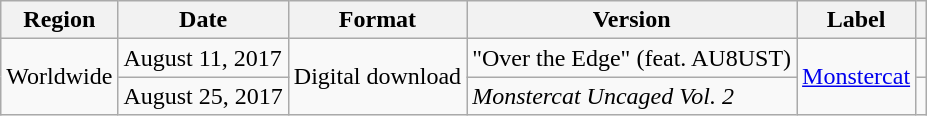<table class="wikitable plainrowheaders">
<tr>
<th>Region</th>
<th>Date</th>
<th>Format</th>
<th>Version</th>
<th>Label</th>
<th></th>
</tr>
<tr>
<td rowspan="2" scope="row">Worldwide</td>
<td>August 11, 2017</td>
<td rowspan="2">Digital download</td>
<td>"Over the Edge" (feat. AU8UST)</td>
<td rowspan="2"><a href='#'>Monstercat</a></td>
<td></td>
</tr>
<tr>
<td>August 25, 2017</td>
<td><em>Monstercat Uncaged Vol. 2</em></td>
<td></td>
</tr>
</table>
